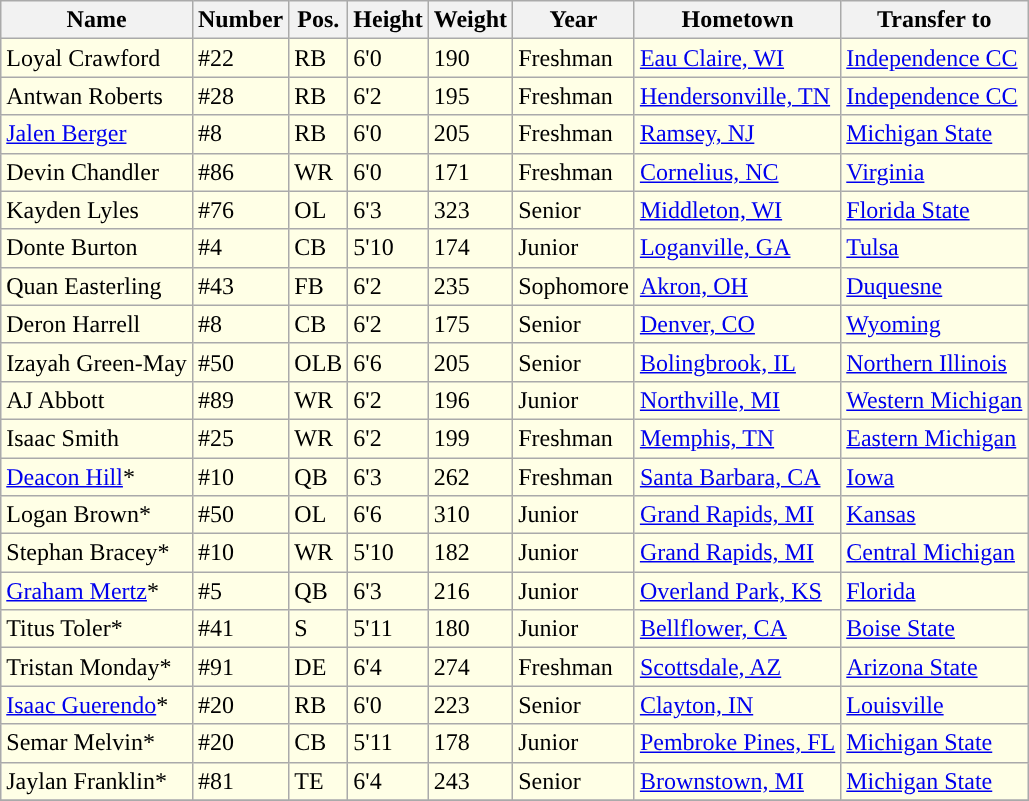<table class="wikitable sortable">
<tr>
<th>Name</th>
<th>Number</th>
<th>Pos.</th>
<th>Height</th>
<th>Weight</th>
<th>Year</th>
<th>Hometown</th>
<th class="unsortable">Transfer to</th>
</tr>
<tr style="background:#FFFFE6;">
<td>Loyal Crawford</td>
<td>#22</td>
<td>RB</td>
<td>6'0</td>
<td>190</td>
<td>Freshman</td>
<td><a href='#'>Eau Claire, WI</a></td>
<td><a href='#'>Independence CC</a></td>
</tr>
<tr style="background:#FFFFE6;">
<td>Antwan Roberts</td>
<td>#28</td>
<td>RB</td>
<td>6'2</td>
<td>195</td>
<td>Freshman</td>
<td><a href='#'>Hendersonville, TN</a></td>
<td><a href='#'>Independence CC</a></td>
</tr>
<tr style="background:#FFFFE6;">
<td><a href='#'>Jalen Berger</a></td>
<td>#8</td>
<td>RB</td>
<td>6'0</td>
<td>205</td>
<td>Freshman </td>
<td><a href='#'>Ramsey, NJ</a></td>
<td><a href='#'>Michigan State</a></td>
</tr>
<tr style="background:#FFFFE6;">
<td>Devin Chandler</td>
<td>#86</td>
<td>WR</td>
<td>6'0</td>
<td>171</td>
<td>Freshman </td>
<td><a href='#'>Cornelius, NC</a></td>
<td><a href='#'>Virginia</a></td>
</tr>
<tr style="background:#FFFFE6;">
<td>Kayden Lyles</td>
<td>#76</td>
<td>OL</td>
<td>6'3</td>
<td>323</td>
<td>Senior </td>
<td><a href='#'>Middleton, WI</a></td>
<td><a href='#'>Florida State</a></td>
</tr>
<tr style="background:#FFFFE6;">
<td>Donte Burton</td>
<td>#4</td>
<td>CB</td>
<td>5'10</td>
<td>174</td>
<td>Junior </td>
<td><a href='#'>Loganville, GA</a></td>
<td><a href='#'>Tulsa</a></td>
</tr>
<tr style="background:#FFFFE6;">
<td>Quan Easterling</td>
<td>#43</td>
<td>FB</td>
<td>6'2</td>
<td>235</td>
<td>Sophomore </td>
<td><a href='#'>Akron, OH</a></td>
<td><a href='#'>Duquesne</a></td>
</tr>
<tr style="background:#FFFFE6;">
<td>Deron Harrell</td>
<td>#8</td>
<td>CB</td>
<td>6'2</td>
<td>175</td>
<td>Senior </td>
<td><a href='#'>Denver, CO</a></td>
<td><a href='#'>Wyoming</a></td>
</tr>
<tr style="background:#FFFFE6;">
<td>Izayah Green-May</td>
<td>#50</td>
<td>OLB</td>
<td>6'6</td>
<td>205</td>
<td>Senior </td>
<td><a href='#'>Bolingbrook, IL</a></td>
<td><a href='#'>Northern Illinois</a></td>
</tr>
<tr style="background:#FFFFE6;">
<td>AJ Abbott</td>
<td>#89</td>
<td>WR</td>
<td>6'2</td>
<td>196</td>
<td>Junior </td>
<td><a href='#'>Northville, MI</a></td>
<td><a href='#'>Western Michigan</a></td>
</tr>
<tr style="background:#FFFFE6;">
<td>Isaac Smith</td>
<td>#25</td>
<td>WR</td>
<td>6'2</td>
<td>199</td>
<td>Freshman </td>
<td><a href='#'>Memphis, TN</a></td>
<td><a href='#'>Eastern Michigan</a></td>
</tr>
<tr style="background:#FFFFE6;">
<td><a href='#'>Deacon Hill</a>*</td>
<td>#10</td>
<td>QB</td>
<td>6'3</td>
<td>262</td>
<td>Freshman </td>
<td><a href='#'>Santa Barbara, CA</a></td>
<td><a href='#'>Iowa</a></td>
</tr>
<tr style="background:#FFFFE6;">
<td>Logan Brown*</td>
<td>#50</td>
<td>OL</td>
<td>6'6</td>
<td>310</td>
<td>Junior </td>
<td><a href='#'>Grand Rapids, MI</a></td>
<td><a href='#'>Kansas</a></td>
</tr>
<tr style="background:#FFFFE6;">
<td>Stephan Bracey*</td>
<td>#10</td>
<td>WR</td>
<td>5'10</td>
<td>182</td>
<td>Junior </td>
<td><a href='#'>Grand Rapids, MI</a></td>
<td><a href='#'>Central Michigan</a></td>
</tr>
<tr style="background:#FFFFE6;">
<td><a href='#'>Graham Mertz</a>*</td>
<td>#5</td>
<td>QB</td>
<td>6'3</td>
<td>216</td>
<td>Junior </td>
<td><a href='#'>Overland Park, KS</a></td>
<td><a href='#'>Florida</a></td>
</tr>
<tr style="background:#FFFFE6;">
<td>Titus Toler*</td>
<td>#41</td>
<td>S</td>
<td>5'11</td>
<td>180</td>
<td>Junior </td>
<td><a href='#'>Bellflower, CA</a></td>
<td><a href='#'>Boise State</a></td>
</tr>
<tr style="background:#FFFFE6;">
<td>Tristan Monday*</td>
<td>#91</td>
<td>DE</td>
<td>6'4</td>
<td>274</td>
<td>Freshman</td>
<td><a href='#'>Scottsdale, AZ</a></td>
<td><a href='#'>Arizona State</a></td>
</tr>
<tr style="background:#FFFFE6;">
<td><a href='#'>Isaac Guerendo</a>*</td>
<td>#20</td>
<td>RB</td>
<td>6'0</td>
<td>223</td>
<td>Senior </td>
<td><a href='#'>Clayton, IN</a></td>
<td><a href='#'>Louisville</a></td>
</tr>
<tr style="background:#FFFFE6;">
<td>Semar Melvin*</td>
<td>#20</td>
<td>CB</td>
<td>5'11</td>
<td>178</td>
<td>Junior </td>
<td><a href='#'>Pembroke Pines, FL</a></td>
<td><a href='#'>Michigan State</a></td>
</tr>
<tr style="background:#FFFFE6;">
<td>Jaylan Franklin*</td>
<td>#81</td>
<td>TE</td>
<td>6'4</td>
<td>243</td>
<td>Senior </td>
<td><a href='#'>Brownstown, MI</a></td>
<td><a href='#'>Michigan State</a></td>
</tr>
<tr>
</tr>
</table>
